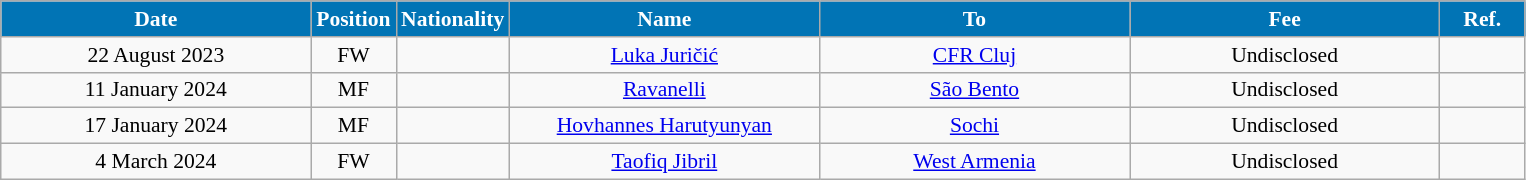<table class="wikitable"  style="text-align:center; font-size:90%; ">
<tr>
<th style="background:#0174B5; color:#FFFFFF; width:200px;">Date</th>
<th style="background:#0174B5; color:#FFFFFF; width:50px;">Position</th>
<th style="background:#0174B5; color:#FFFFFF; width:50px;">Nationality</th>
<th style="background:#0174B5; color:#FFFFFF; width:200px;">Name</th>
<th style="background:#0174B5; color:#FFFFFF; width:200px;">To</th>
<th style="background:#0174B5; color:#FFFFFF; width:200px;">Fee</th>
<th style="background:#0174B5; color:#FFFFFF; width:50px;">Ref.</th>
</tr>
<tr>
<td>22 August 2023</td>
<td>FW</td>
<td></td>
<td><a href='#'>Luka Juričić</a></td>
<td><a href='#'>CFR Cluj</a></td>
<td>Undisclosed</td>
<td></td>
</tr>
<tr>
<td>11 January 2024</td>
<td>MF</td>
<td></td>
<td><a href='#'>Ravanelli</a></td>
<td><a href='#'>São Bento</a></td>
<td>Undisclosed</td>
<td></td>
</tr>
<tr>
<td>17 January 2024</td>
<td>MF</td>
<td></td>
<td><a href='#'>Hovhannes Harutyunyan</a></td>
<td><a href='#'>Sochi</a></td>
<td>Undisclosed</td>
<td></td>
</tr>
<tr>
<td>4 March 2024</td>
<td>FW</td>
<td></td>
<td><a href='#'>Taofiq Jibril</a></td>
<td><a href='#'>West Armenia</a></td>
<td>Undisclosed</td>
<td></td>
</tr>
</table>
